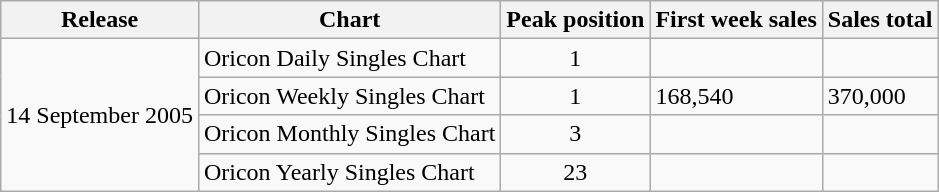<table class="wikitable">
<tr>
<th>Release</th>
<th>Chart</th>
<th>Peak position</th>
<th>First week sales</th>
<th>Sales total</th>
</tr>
<tr>
<td rowspan="4">14 September 2005</td>
<td>Oricon Daily Singles Chart</td>
<td style="text-align:center;">1</td>
<td></td>
<td></td>
</tr>
<tr>
<td>Oricon Weekly Singles Chart</td>
<td style="text-align:center;">1</td>
<td>168,540</td>
<td>370,000</td>
</tr>
<tr>
<td>Oricon Monthly Singles Chart</td>
<td style="text-align:center;">3</td>
<td></td>
<td></td>
</tr>
<tr>
<td>Oricon Yearly Singles Chart</td>
<td style="text-align:center;">23</td>
<td></td>
<td></td>
</tr>
</table>
